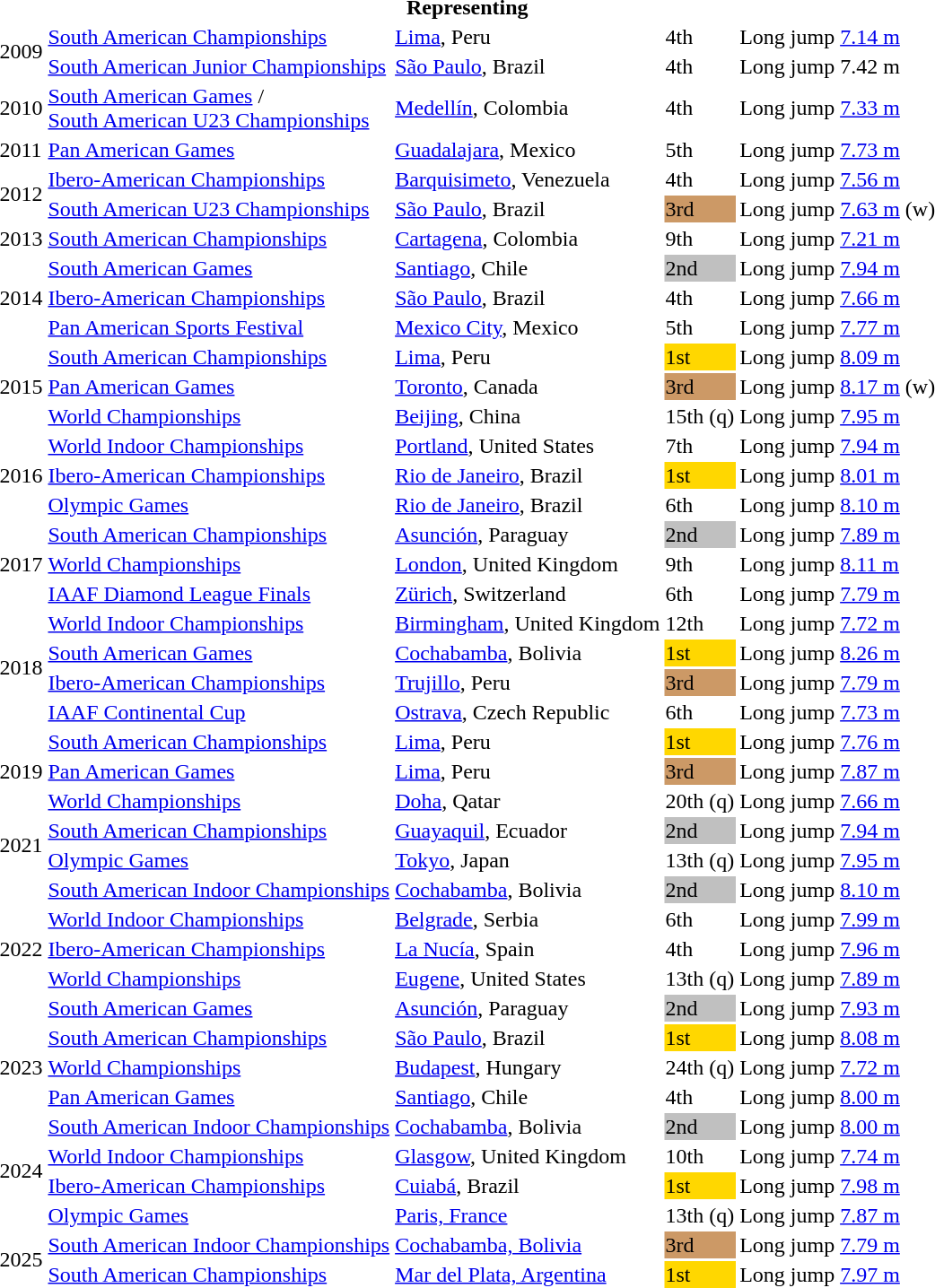<table>
<tr>
<th colspan="6">Representing </th>
</tr>
<tr>
<td rowspan=2>2009</td>
<td><a href='#'>South American Championships</a></td>
<td><a href='#'>Lima</a>, Peru</td>
<td>4th</td>
<td>Long jump</td>
<td><a href='#'>7.14 m</a></td>
</tr>
<tr>
<td><a href='#'>South American Junior Championships</a></td>
<td><a href='#'>São Paulo</a>, Brazil</td>
<td>4th</td>
<td>Long jump</td>
<td>7.42 m</td>
</tr>
<tr>
<td>2010</td>
<td><a href='#'>South American Games</a> /<br><a href='#'>South American U23 Championships</a></td>
<td><a href='#'>Medellín</a>, Colombia</td>
<td>4th</td>
<td>Long jump</td>
<td><a href='#'>7.33 m</a></td>
</tr>
<tr>
<td>2011</td>
<td><a href='#'>Pan American Games</a></td>
<td><a href='#'>Guadalajara</a>, Mexico</td>
<td>5th</td>
<td>Long jump</td>
<td><a href='#'>7.73 m</a></td>
</tr>
<tr>
<td rowspan=2>2012</td>
<td><a href='#'>Ibero-American Championships</a></td>
<td><a href='#'>Barquisimeto</a>, Venezuela</td>
<td>4th</td>
<td>Long jump</td>
<td><a href='#'>7.56 m</a></td>
</tr>
<tr>
<td><a href='#'>South American U23 Championships</a></td>
<td><a href='#'>São Paulo</a>, Brazil</td>
<td bgcolor=cc9966>3rd</td>
<td>Long jump</td>
<td><a href='#'>7.63 m</a> (w)</td>
</tr>
<tr>
<td>2013</td>
<td><a href='#'>South American Championships</a></td>
<td><a href='#'>Cartagena</a>, Colombia</td>
<td>9th</td>
<td>Long jump</td>
<td><a href='#'>7.21 m</a></td>
</tr>
<tr>
<td rowspan=3>2014</td>
<td><a href='#'>South American Games</a></td>
<td><a href='#'>Santiago</a>, Chile</td>
<td bgcolor=silver>2nd</td>
<td>Long jump</td>
<td><a href='#'>7.94 m</a></td>
</tr>
<tr>
<td><a href='#'>Ibero-American Championships</a></td>
<td><a href='#'>São Paulo</a>, Brazil</td>
<td>4th</td>
<td>Long jump</td>
<td><a href='#'>7.66 m</a></td>
</tr>
<tr>
<td><a href='#'>Pan American Sports Festival</a></td>
<td><a href='#'>Mexico City</a>, Mexico</td>
<td>5th</td>
<td>Long jump</td>
<td><a href='#'>7.77 m</a></td>
</tr>
<tr>
<td rowspan=3>2015</td>
<td><a href='#'>South American Championships</a></td>
<td><a href='#'>Lima</a>, Peru</td>
<td bgcolor=gold>1st</td>
<td>Long jump</td>
<td><a href='#'>8.09 m</a></td>
</tr>
<tr>
<td><a href='#'>Pan American Games</a></td>
<td><a href='#'>Toronto</a>, Canada</td>
<td bgcolor=cc9966>3rd</td>
<td>Long jump</td>
<td><a href='#'>8.17 m</a> (w)</td>
</tr>
<tr>
<td><a href='#'>World Championships</a></td>
<td><a href='#'>Beijing</a>, China</td>
<td>15th (q)</td>
<td>Long jump</td>
<td><a href='#'>7.95 m</a></td>
</tr>
<tr>
<td rowspan=3>2016</td>
<td><a href='#'>World Indoor Championships</a></td>
<td><a href='#'>Portland</a>, United States</td>
<td>7th</td>
<td>Long jump</td>
<td><a href='#'>7.94 m</a></td>
</tr>
<tr>
<td><a href='#'>Ibero-American Championships</a></td>
<td><a href='#'>Rio de Janeiro</a>, Brazil</td>
<td bgcolor=gold>1st</td>
<td>Long jump</td>
<td><a href='#'>8.01 m</a></td>
</tr>
<tr>
<td><a href='#'>Olympic Games</a></td>
<td><a href='#'>Rio de Janeiro</a>, Brazil</td>
<td>6th</td>
<td>Long jump</td>
<td><a href='#'>8.10 m</a></td>
</tr>
<tr>
<td rowspan=3>2017</td>
<td><a href='#'>South American Championships</a></td>
<td><a href='#'>Asunción</a>, Paraguay</td>
<td bgcolor=silver>2nd</td>
<td>Long jump</td>
<td><a href='#'>7.89 m</a></td>
</tr>
<tr>
<td><a href='#'>World Championships</a></td>
<td><a href='#'>London</a>, United Kingdom</td>
<td>9th</td>
<td>Long jump</td>
<td><a href='#'>8.11 m</a></td>
</tr>
<tr>
<td><a href='#'>IAAF Diamond League Finals</a></td>
<td><a href='#'>Zürich</a>, Switzerland</td>
<td>6th</td>
<td>Long jump</td>
<td><a href='#'>7.79 m</a></td>
</tr>
<tr>
<td rowspan=4>2018</td>
<td><a href='#'>World Indoor Championships</a></td>
<td><a href='#'>Birmingham</a>, United Kingdom</td>
<td>12th</td>
<td>Long jump</td>
<td><a href='#'>7.72 m</a></td>
</tr>
<tr>
<td><a href='#'>South American Games</a></td>
<td><a href='#'>Cochabamba</a>, Bolivia</td>
<td bgcolor=gold>1st</td>
<td>Long jump</td>
<td><a href='#'>8.26 m</a></td>
</tr>
<tr>
<td><a href='#'>Ibero-American Championships</a></td>
<td><a href='#'>Trujillo</a>, Peru</td>
<td bgcolor=cc9966>3rd</td>
<td>Long jump</td>
<td><a href='#'>7.79 m</a></td>
</tr>
<tr>
<td><a href='#'>IAAF Continental Cup</a></td>
<td><a href='#'>Ostrava</a>, Czech Republic</td>
<td>6th</td>
<td>Long jump</td>
<td><a href='#'>7.73 m</a></td>
</tr>
<tr>
<td rowspan=3>2019</td>
<td><a href='#'>South American Championships</a></td>
<td><a href='#'>Lima</a>, Peru</td>
<td bgcolor=gold>1st</td>
<td>Long jump</td>
<td><a href='#'>7.76 m</a></td>
</tr>
<tr>
<td><a href='#'>Pan American Games</a></td>
<td><a href='#'>Lima</a>, Peru</td>
<td bgcolor=cc9966>3rd</td>
<td>Long jump</td>
<td><a href='#'>7.87 m</a></td>
</tr>
<tr>
<td><a href='#'>World Championships</a></td>
<td><a href='#'>Doha</a>, Qatar</td>
<td>20th (q)</td>
<td>Long jump</td>
<td><a href='#'>7.66 m</a></td>
</tr>
<tr>
<td rowspan=2>2021</td>
<td><a href='#'>South American Championships</a></td>
<td><a href='#'>Guayaquil</a>, Ecuador</td>
<td bgcolor=silver>2nd</td>
<td>Long jump</td>
<td><a href='#'>7.94 m</a></td>
</tr>
<tr>
<td><a href='#'>Olympic Games</a></td>
<td><a href='#'>Tokyo</a>, Japan</td>
<td>13th (q)</td>
<td>Long jump</td>
<td><a href='#'>7.95 m</a></td>
</tr>
<tr>
<td rowspan=5>2022</td>
<td><a href='#'>South American Indoor Championships</a></td>
<td><a href='#'>Cochabamba</a>, Bolivia</td>
<td bgcolor=silver>2nd</td>
<td>Long jump</td>
<td><a href='#'>8.10 m</a></td>
</tr>
<tr>
<td><a href='#'>World Indoor Championships</a></td>
<td><a href='#'>Belgrade</a>, Serbia</td>
<td>6th</td>
<td>Long jump</td>
<td><a href='#'>7.99 m</a></td>
</tr>
<tr>
<td><a href='#'>Ibero-American Championships</a></td>
<td><a href='#'>La Nucía</a>, Spain</td>
<td>4th</td>
<td>Long jump</td>
<td><a href='#'>7.96 m</a></td>
</tr>
<tr>
<td><a href='#'>World Championships</a></td>
<td><a href='#'>Eugene</a>, United States</td>
<td>13th (q)</td>
<td>Long jump</td>
<td><a href='#'>7.89 m</a></td>
</tr>
<tr>
<td><a href='#'>South American Games</a></td>
<td><a href='#'>Asunción</a>, Paraguay</td>
<td bgcolor=silver>2nd</td>
<td>Long jump</td>
<td><a href='#'>7.93 m</a></td>
</tr>
<tr>
<td rowspan=3>2023</td>
<td><a href='#'>South American Championships</a></td>
<td><a href='#'>São Paulo</a>, Brazil</td>
<td bgcolor=gold>1st</td>
<td>Long jump</td>
<td><a href='#'>8.08 m</a></td>
</tr>
<tr>
<td><a href='#'>World Championships</a></td>
<td><a href='#'>Budapest</a>, Hungary</td>
<td>24th (q)</td>
<td>Long jump</td>
<td><a href='#'>7.72 m</a></td>
</tr>
<tr>
<td><a href='#'>Pan American Games</a></td>
<td><a href='#'>Santiago</a>, Chile</td>
<td>4th</td>
<td>Long jump</td>
<td><a href='#'>8.00 m</a></td>
</tr>
<tr>
<td rowspan=4>2024</td>
<td><a href='#'>South American Indoor Championships</a></td>
<td><a href='#'>Cochabamba</a>, Bolivia</td>
<td bgcolor=silver>2nd</td>
<td>Long jump</td>
<td><a href='#'>8.00 m</a></td>
</tr>
<tr>
<td><a href='#'>World Indoor Championships</a></td>
<td><a href='#'>Glasgow</a>, United Kingdom</td>
<td>10th</td>
<td>Long jump</td>
<td><a href='#'>7.74 m</a></td>
</tr>
<tr>
<td><a href='#'>Ibero-American Championships</a></td>
<td><a href='#'>Cuiabá</a>, Brazil</td>
<td bgcolor=gold>1st</td>
<td>Long jump</td>
<td><a href='#'>7.98 m</a></td>
</tr>
<tr>
<td><a href='#'>Olympic Games</a></td>
<td><a href='#'>Paris, France</a></td>
<td>13th (q)</td>
<td>Long jump</td>
<td><a href='#'>7.87 m</a></td>
</tr>
<tr>
<td rowspan=2>2025</td>
<td><a href='#'>South American Indoor Championships</a></td>
<td><a href='#'>Cochabamba, Bolivia</a></td>
<td bgcolor=cc9966>3rd</td>
<td>Long jump</td>
<td><a href='#'>7.79 m</a></td>
</tr>
<tr>
<td><a href='#'>South American Championships</a></td>
<td><a href='#'>Mar del Plata, Argentina</a></td>
<td bgcolor=gold>1st</td>
<td>Long jump</td>
<td><a href='#'>7.97 m</a></td>
</tr>
</table>
